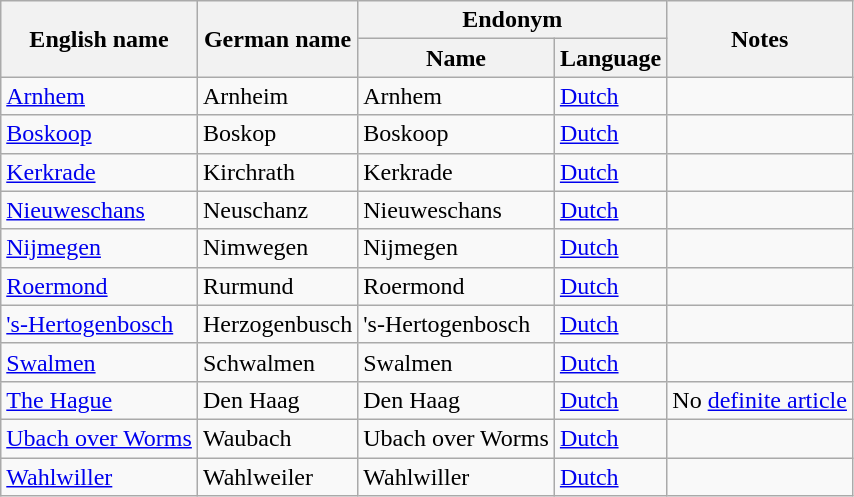<table class="wikitable sortable mw-collapsible">
<tr>
<th rowspan="2">English name</th>
<th rowspan="2">German name</th>
<th colspan="2">Endonym</th>
<th rowspan="2">Notes</th>
</tr>
<tr>
<th>Name</th>
<th>Language</th>
</tr>
<tr>
<td><a href='#'>Arnhem</a></td>
<td>Arnheim</td>
<td>Arnhem</td>
<td><a href='#'>Dutch</a></td>
<td></td>
</tr>
<tr>
<td><a href='#'>Boskoop</a></td>
<td>Boskop</td>
<td>Boskoop</td>
<td><a href='#'>Dutch</a></td>
<td></td>
</tr>
<tr>
<td><a href='#'>Kerkrade</a></td>
<td>Kirchrath</td>
<td>Kerkrade</td>
<td><a href='#'>Dutch</a></td>
<td></td>
</tr>
<tr>
<td><a href='#'>Nieuweschans</a></td>
<td>Neuschanz</td>
<td>Nieuweschans</td>
<td><a href='#'>Dutch</a></td>
<td></td>
</tr>
<tr>
<td><a href='#'>Nijmegen</a></td>
<td>Nimwegen</td>
<td>Nijmegen</td>
<td><a href='#'>Dutch</a></td>
<td></td>
</tr>
<tr>
<td><a href='#'>Roermond</a></td>
<td>Rurmund</td>
<td>Roermond</td>
<td><a href='#'>Dutch</a></td>
<td></td>
</tr>
<tr>
<td><a href='#'>'s-Hertogenbosch</a></td>
<td>Herzogenbusch</td>
<td>'s-Hertogenbosch</td>
<td><a href='#'>Dutch</a></td>
<td></td>
</tr>
<tr>
<td><a href='#'>Swalmen</a></td>
<td>Schwalmen</td>
<td>Swalmen</td>
<td><a href='#'>Dutch</a></td>
<td></td>
</tr>
<tr>
<td><a href='#'>The Hague</a></td>
<td>Den Haag</td>
<td>Den Haag</td>
<td><a href='#'>Dutch</a></td>
<td>No <a href='#'>definite article</a></td>
</tr>
<tr>
<td><a href='#'>Ubach over Worms</a></td>
<td>Waubach</td>
<td>Ubach over Worms</td>
<td><a href='#'>Dutch</a></td>
<td></td>
</tr>
<tr>
<td><a href='#'>Wahlwiller</a></td>
<td>Wahlweiler</td>
<td>Wahlwiller</td>
<td><a href='#'>Dutch</a></td>
<td></td>
</tr>
</table>
